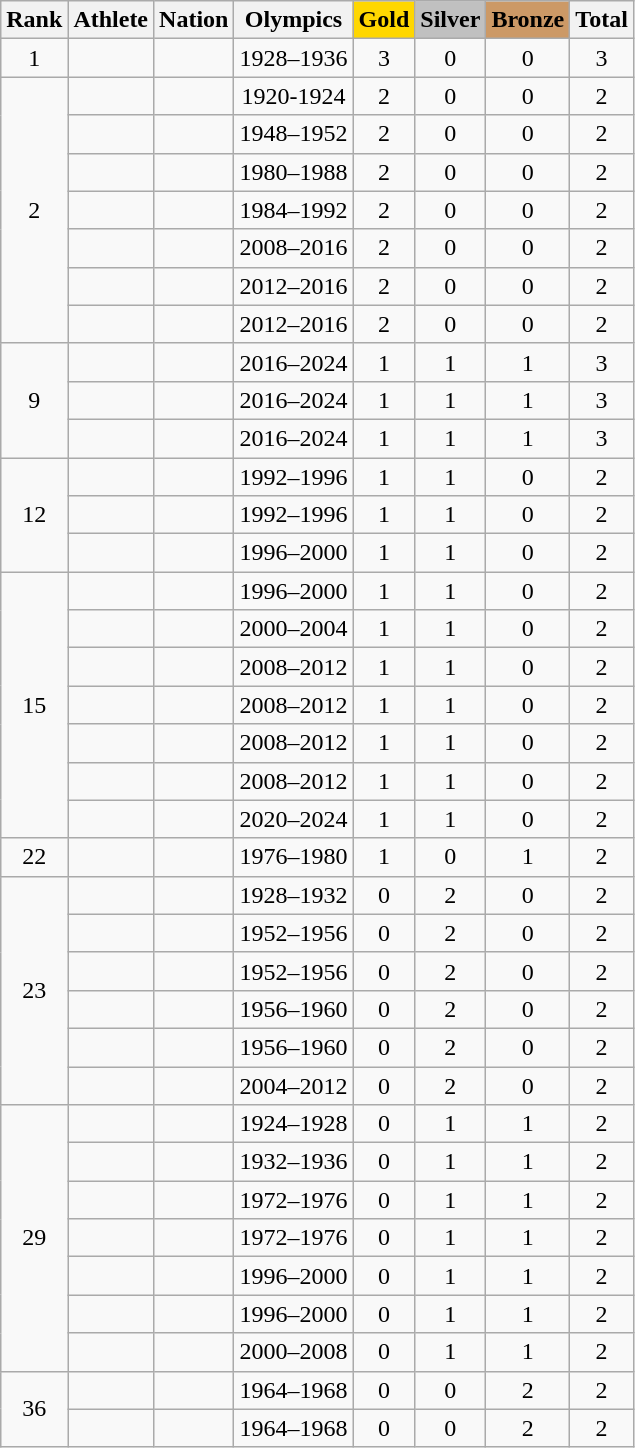<table class="wikitable sortable" style="text-align:center">
<tr>
<th>Rank</th>
<th>Athlete</th>
<th>Nation</th>
<th>Olympics</th>
<th style="background-color:gold">Gold</th>
<th style="background-color:silver">Silver</th>
<th style="background-color:#cc9966">Bronze</th>
<th>Total</th>
</tr>
<tr>
<td>1</td>
<td align="left"></td>
<td align=left></td>
<td>1928–1936</td>
<td>3</td>
<td>0</td>
<td>0</td>
<td>3</td>
</tr>
<tr>
<td rowspan="7">2</td>
<td align="left"></td>
<td align=left></td>
<td>1920-1924</td>
<td>2</td>
<td>0</td>
<td>0</td>
<td>2</td>
</tr>
<tr>
<td align="left"></td>
<td align=left></td>
<td>1948–1952</td>
<td>2</td>
<td>0</td>
<td>0</td>
<td>2</td>
</tr>
<tr>
<td align="left"></td>
<td align=left></td>
<td>1980–1988</td>
<td>2</td>
<td>0</td>
<td>0</td>
<td>2</td>
</tr>
<tr>
<td align="left"></td>
<td align=left></td>
<td>1984–1992</td>
<td>2</td>
<td>0</td>
<td>0</td>
<td>2</td>
</tr>
<tr>
<td align="left"></td>
<td align=left></td>
<td>2008–2016</td>
<td>2</td>
<td>0</td>
<td>0</td>
<td>2</td>
</tr>
<tr>
<td align="left"></td>
<td align=left></td>
<td>2012–2016</td>
<td>2</td>
<td>0</td>
<td>0</td>
<td>2</td>
</tr>
<tr>
<td align="left"></td>
<td align=left></td>
<td>2012–2016</td>
<td>2</td>
<td>0</td>
<td>0</td>
<td>2</td>
</tr>
<tr>
<td rowspan="3">9</td>
<td align="left"></td>
<td align=left></td>
<td>2016–2024</td>
<td>1</td>
<td>1</td>
<td>1</td>
<td>3</td>
</tr>
<tr>
<td align="left"></td>
<td align=left></td>
<td>2016–2024</td>
<td>1</td>
<td>1</td>
<td>1</td>
<td>3</td>
</tr>
<tr>
<td align="left"></td>
<td align=left></td>
<td>2016–2024</td>
<td>1</td>
<td>1</td>
<td>1</td>
<td>3</td>
</tr>
<tr>
<td rowspan="3">12</td>
<td align="left"></td>
<td align=left></td>
<td>1992–1996</td>
<td>1</td>
<td>1</td>
<td>0</td>
<td>2</td>
</tr>
<tr>
<td align="left"></td>
<td align=left></td>
<td>1992–1996</td>
<td>1</td>
<td>1</td>
<td>0</td>
<td>2</td>
</tr>
<tr>
<td align="left"></td>
<td align=left></td>
<td>1996–2000</td>
<td>1</td>
<td>1</td>
<td>0</td>
<td>2</td>
</tr>
<tr>
<td rowspan="7">15</td>
<td align="left"></td>
<td align=left></td>
<td>1996–2000</td>
<td>1</td>
<td>1</td>
<td>0</td>
<td>2</td>
</tr>
<tr>
<td align="left"></td>
<td align=left></td>
<td>2000–2004</td>
<td>1</td>
<td>1</td>
<td>0</td>
<td>2</td>
</tr>
<tr>
<td align="left"></td>
<td align=left></td>
<td>2008–2012</td>
<td>1</td>
<td>1</td>
<td>0</td>
<td>2</td>
</tr>
<tr>
<td align="left"></td>
<td align=left></td>
<td>2008–2012</td>
<td>1</td>
<td>1</td>
<td>0</td>
<td>2</td>
</tr>
<tr>
<td align="left"></td>
<td align=left></td>
<td>2008–2012</td>
<td>1</td>
<td>1</td>
<td>0</td>
<td>2</td>
</tr>
<tr>
<td align="left"></td>
<td align=left></td>
<td>2008–2012</td>
<td>1</td>
<td>1</td>
<td>0</td>
<td>2</td>
</tr>
<tr>
<td align="left"></td>
<td align=left></td>
<td>2020–2024</td>
<td>1</td>
<td>1</td>
<td>0</td>
<td>2</td>
</tr>
<tr>
<td>22</td>
<td align=left></td>
<td align=left></td>
<td>1976–1980</td>
<td>1</td>
<td>0</td>
<td>1</td>
<td>2</td>
</tr>
<tr>
<td rowspan="6">23</td>
<td align="left"></td>
<td align=left></td>
<td>1928–1932</td>
<td>0</td>
<td>2</td>
<td>0</td>
<td>2</td>
</tr>
<tr>
<td align="left"></td>
<td align=left></td>
<td>1952–1956</td>
<td>0</td>
<td>2</td>
<td>0</td>
<td>2</td>
</tr>
<tr>
<td align="left"></td>
<td align=left></td>
<td>1952–1956</td>
<td>0</td>
<td>2</td>
<td>0</td>
<td>2</td>
</tr>
<tr>
<td align="left"></td>
<td align=left></td>
<td>1956–1960</td>
<td>0</td>
<td>2</td>
<td>0</td>
<td>2</td>
</tr>
<tr>
<td align="left"></td>
<td align=left></td>
<td>1956–1960</td>
<td>0</td>
<td>2</td>
<td>0</td>
<td>2</td>
</tr>
<tr>
<td align="left"></td>
<td align=left></td>
<td>2004–2012</td>
<td>0</td>
<td>2</td>
<td>0</td>
<td>2</td>
</tr>
<tr>
<td rowspan="7">29</td>
<td align="left"></td>
<td align=left></td>
<td>1924–1928</td>
<td>0</td>
<td>1</td>
<td>1</td>
<td>2</td>
</tr>
<tr>
<td align="left"></td>
<td align=left></td>
<td>1932–1936</td>
<td>0</td>
<td>1</td>
<td>1</td>
<td>2</td>
</tr>
<tr>
<td align="left"></td>
<td align=left></td>
<td>1972–1976</td>
<td>0</td>
<td>1</td>
<td>1</td>
<td>2</td>
</tr>
<tr>
<td align="left"></td>
<td align=left></td>
<td>1972–1976</td>
<td>0</td>
<td>1</td>
<td>1</td>
<td>2</td>
</tr>
<tr>
<td align="left"></td>
<td align=left></td>
<td>1996–2000</td>
<td>0</td>
<td>1</td>
<td>1</td>
<td>2</td>
</tr>
<tr>
<td align="left"></td>
<td align=left></td>
<td>1996–2000</td>
<td>0</td>
<td>1</td>
<td>1</td>
<td>2</td>
</tr>
<tr>
<td align="left"></td>
<td align=left></td>
<td>2000–2008</td>
<td>0</td>
<td>1</td>
<td>1</td>
<td>2</td>
</tr>
<tr>
<td rowspan="2">36</td>
<td align="left"></td>
<td align=left></td>
<td>1964–1968</td>
<td>0</td>
<td>0</td>
<td>2</td>
<td>2</td>
</tr>
<tr>
<td align="left"></td>
<td align=left></td>
<td>1964–1968</td>
<td>0</td>
<td>0</td>
<td>2</td>
<td>2</td>
</tr>
</table>
